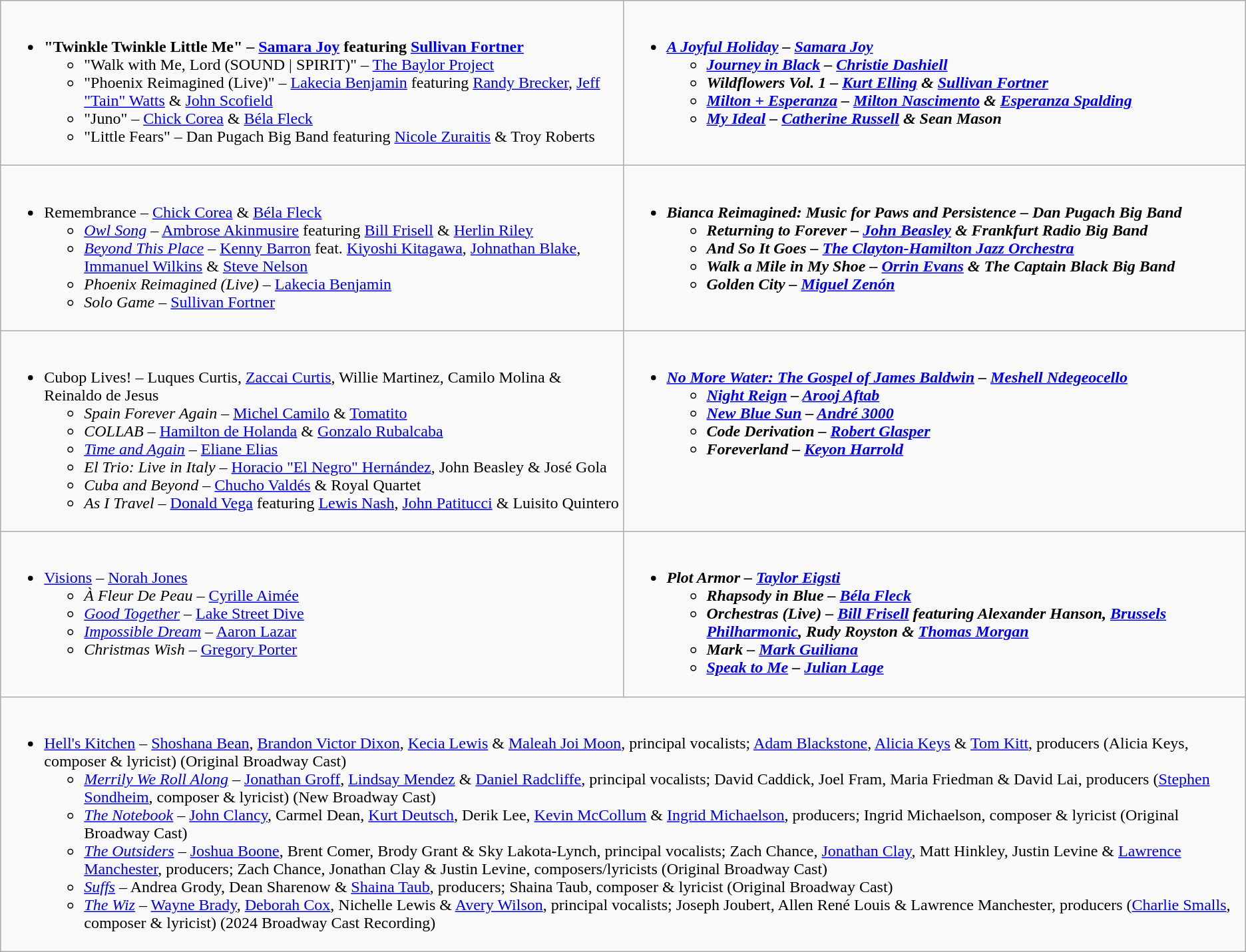<table class="wikitable">
<tr>
<td style="vertical-align:top;" width="50%"><br><ul><li><strong>"Twinkle Twinkle Little Me" – <a href='#'>Samara Joy</a> featuring <a href='#'>Sullivan Fortner</a></strong><ul><li>"Walk with Me, Lord (SOUND | SPIRIT)" – <a href='#'>The Baylor Project</a></li><li>"Phoenix Reimagined (Live)" – <a href='#'>Lakecia Benjamin</a> featuring <a href='#'>Randy Brecker</a>, <a href='#'>Jeff "Tain" Watts</a> & <a href='#'>John Scofield</a></li><li>"Juno" – <a href='#'>Chick Corea</a> & <a href='#'>Béla Fleck</a></li><li>"Little Fears" – Dan Pugach Big Band featuring <a href='#'>Nicole Zuraitis</a> & Troy Roberts</li></ul></li></ul></td>
<td style="vertical-align:top;" width="50%"><br><ul><li><strong><em><a href='#'>A Joyful Holiday</a><em> – <a href='#'>Samara Joy</a><strong><ul><li></em><a href='#'>Journey in Black</a><em> – <a href='#'>Christie Dashiell</a></li><li></em>Wildflowers Vol. 1<em> – <a href='#'>Kurt Elling</a> & <a href='#'>Sullivan Fortner</a></li><li></em><a href='#'>Milton + Esperanza</a><em> – <a href='#'>Milton Nascimento</a> & <a href='#'>Esperanza Spalding</a></li><li></em><a href='#'>My Ideal</a><em> – <a href='#'>Catherine Russell</a> & Sean Mason</li></ul></li></ul></td>
</tr>
<tr>
<td style="vertical-align:top;" width="50%"><br><ul><li></em></strong>Remembrance</em> – <a href='#'>Chick Corea</a> & <a href='#'>Béla Fleck</a></strong><ul><li><em><a href='#'>Owl Song</a></em> – <a href='#'>Ambrose Akinmusire</a> featuring <a href='#'>Bill Frisell</a> & <a href='#'>Herlin Riley</a></li><li><em><a href='#'>Beyond This Place</a></em> – <a href='#'>Kenny Barron</a> feat. <a href='#'>Kiyoshi Kitagawa</a>, <a href='#'>Johnathan Blake</a>, <a href='#'>Immanuel Wilkins</a> & <a href='#'>Steve Nelson</a></li><li><em>Phoenix Reimagined (Live)</em> – <a href='#'>Lakecia Benjamin</a></li><li><em>Solo Game</em> – <a href='#'>Sullivan Fortner</a></li></ul></li></ul></td>
<td style="vertical-align:top;" width="50%"><br><ul><li><strong><em>Bianca Reimagined: Music for Paws and Persistence<em> – Dan Pugach Big Band<strong><ul><li></em>Returning to Forever<em> – <a href='#'>John Beasley</a> & Frankfurt Radio Big Band</li><li></em>And So It Goes<em> – <a href='#'>The Clayton-Hamilton Jazz Orchestra</a></li><li></em>Walk a Mile in My Shoe<em> – <a href='#'>Orrin Evans</a> & The Captain Black Big Band</li><li></em>Golden City<em> – <a href='#'>Miguel Zenón</a></li></ul></li></ul></td>
</tr>
<tr>
<td style="vertical-align:top;" width="50%"><br><ul><li></em></strong>Cubop Lives! –</em> Luques Curtis, <a href='#'>Zaccai Curtis</a>, Willie Martinez, Camilo Molina & Reinaldo de Jesus</strong><ul><li><em>Spain Forever Again –</em> <a href='#'>Michel Camilo</a> & <a href='#'>Tomatito</a></li><li><em>COLLAB –</em> <a href='#'>Hamilton de Holanda</a> & <a href='#'>Gonzalo Rubalcaba</a></li><li><em><a href='#'>Time and Again</a> –</em> <a href='#'>Eliane Elias</a></li><li><em>El Trio: Live in Italy –</em> <a href='#'>Horacio "El Negro" Hernández</a>, John Beasley & José Gola</li><li><em>Cuba and Beyond –</em> <a href='#'>Chucho Valdés</a> & Royal Quartet</li><li><em>As I Travel –</em> <a href='#'>Donald Vega</a> featuring <a href='#'>Lewis Nash</a>, <a href='#'>John Patitucci</a> & Luisito Quintero</li></ul></li></ul></td>
<td style="vertical-align:top;" width="50%"><br><ul><li><strong><em><a href='#'>No More Water: The Gospel of James Baldwin</a> –<em> <a href='#'>Meshell Ndegeocello</a><strong><ul><li></em><a href='#'>Night Reign</a> –<em> <a href='#'>Arooj Aftab</a></li><li></em><a href='#'>New Blue Sun</a> –<em> <a href='#'>André 3000</a></li><li></em>Code Derivation –<em> <a href='#'>Robert Glasper</a></li><li></em>Foreverland –<em> <a href='#'>Keyon Harrold</a></li></ul></li></ul></td>
</tr>
<tr>
<td style="vertical-align:top;" width="50%"><br><ul><li></em></strong><a href='#'>Visions</a> –</em> <a href='#'>Norah Jones</a></strong><ul><li><em>À Fleur De Peau</em> – <a href='#'>Cyrille Aimée</a></li><li><em><a href='#'>Good Together</a></em> – <a href='#'>Lake Street Dive</a></li><li><em><a href='#'>Impossible Dream</a></em> – <a href='#'>Aaron Lazar</a></li><li><em>Christmas Wish</em> – <a href='#'>Gregory Porter</a></li></ul></li></ul></td>
<td style="vertical-align:top;" width="50%"><br><ul><li><strong><em>Plot Armor –<em> <a href='#'>Taylor Eigsti</a><strong><ul><li></em>Rhapsody in Blue –<em> <a href='#'>Béla Fleck</a></li><li></em>Orchestras (Live) –<em> <a href='#'>Bill Frisell</a> featuring Alexander Hanson, <a href='#'>Brussels Philharmonic</a>, Rudy Royston & <a href='#'>Thomas Morgan</a></li><li></em>Mark –<em> <a href='#'>Mark Guiliana</a></li><li></em><a href='#'>Speak to Me</a> –<em> <a href='#'>Julian Lage</a></li></ul></li></ul></td>
</tr>
<tr>
<td colspan=2 style="vertical-align:top;" width="50%"><br><ul><li></em></strong><a href='#'>Hell's Kitchen</a></em> – <a href='#'>Shoshana Bean</a>, <a href='#'>Brandon Victor Dixon</a>, <a href='#'>Kecia Lewis</a> & <a href='#'>Maleah Joi Moon</a>, principal vocalists; <a href='#'>Adam Blackstone</a>, <a href='#'>Alicia Keys</a> & <a href='#'>Tom Kitt</a>, producers (Alicia Keys, composer & lyricist) (Original Broadway Cast)</strong><ul><li><em><a href='#'>Merrily We Roll Along</a></em> – <a href='#'>Jonathan Groff</a>, <a href='#'>Lindsay Mendez</a> & <a href='#'>Daniel Radcliffe</a>, principal vocalists; David Caddick, Joel Fram, Maria Friedman & David Lai, producers (<a href='#'>Stephen Sondheim</a>, composer & lyricist) (New Broadway Cast)</li><li><em><a href='#'>The Notebook</a></em> – <a href='#'>John Clancy</a>, Carmel Dean, <a href='#'>Kurt Deutsch</a>, Derik Lee, <a href='#'>Kevin McCollum</a> & <a href='#'>Ingrid Michaelson</a>, producers; Ingrid Michaelson, composer & lyricist (Original Broadway Cast)</li><li><em><a href='#'>The Outsiders</a></em> – <a href='#'>Joshua Boone</a>, Brent Comer, Brody Grant & Sky Lakota-Lynch, principal vocalists; Zach Chance, <a href='#'>Jonathan Clay</a>, Matt Hinkley, Justin Levine & <a href='#'>Lawrence Manchester</a>, producers; Zach Chance, Jonathan Clay & Justin Levine, composers/lyricists (Original Broadway Cast)</li><li><em><a href='#'>Suffs</a> –</em> Andrea Grody, Dean Sharenow & <a href='#'>Shaina Taub</a>, producers; Shaina Taub, composer & lyricist (Original Broadway Cast)</li><li><em><a href='#'>The Wiz</a> –</em> <a href='#'>Wayne Brady</a>, <a href='#'>Deborah Cox</a>, Nichelle Lewis & <a href='#'>Avery Wilson</a>, principal vocalists; Joseph Joubert, Allen René Louis & Lawrence Manchester, producers (<a href='#'>Charlie Smalls</a>, composer & lyricist) (2024 Broadway Cast Recording)</li></ul></li></ul></td>
</tr>
</table>
